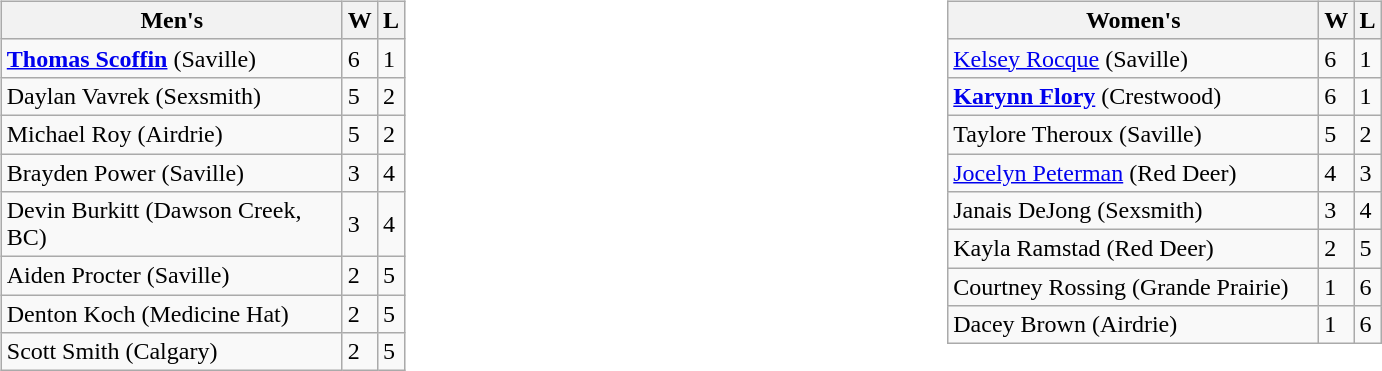<table>
<tr>
<td valign=top width=20%><br><table class=wikitable>
<tr>
<th width=220>Men's</th>
<th>W</th>
<th>L</th>
</tr>
<tr>
<td><strong><a href='#'>Thomas Scoffin</a></strong> (Saville)</td>
<td>6</td>
<td>1</td>
</tr>
<tr>
<td>Daylan Vavrek (Sexsmith)</td>
<td>5</td>
<td>2</td>
</tr>
<tr>
<td>Michael Roy (Airdrie)</td>
<td>5</td>
<td>2</td>
</tr>
<tr>
<td>Brayden Power (Saville)</td>
<td>3</td>
<td>4</td>
</tr>
<tr>
<td>Devin Burkitt (Dawson Creek, BC)</td>
<td>3</td>
<td>4</td>
</tr>
<tr>
<td>Aiden Procter (Saville)</td>
<td>2</td>
<td>5</td>
</tr>
<tr>
<td>Denton Koch (Medicine Hat)</td>
<td>2</td>
<td>5</td>
</tr>
<tr>
<td>Scott Smith (Calgary)</td>
<td>2</td>
<td>5</td>
</tr>
</table>
</td>
<td valign=top width=20%><br><table class=wikitable>
<tr>
<th width=240>Women's</th>
<th>W</th>
<th>L</th>
</tr>
<tr>
<td><a href='#'>Kelsey Rocque</a> (Saville)</td>
<td>6</td>
<td>1</td>
</tr>
<tr>
<td><strong><a href='#'>Karynn Flory</a></strong> (Crestwood)</td>
<td>6</td>
<td>1</td>
</tr>
<tr>
<td>Taylore Theroux (Saville)</td>
<td>5</td>
<td>2</td>
</tr>
<tr>
<td><a href='#'>Jocelyn Peterman</a> (Red Deer)</td>
<td>4</td>
<td>3</td>
</tr>
<tr>
<td>Janais DeJong (Sexsmith)</td>
<td>3</td>
<td>4</td>
</tr>
<tr>
<td>Kayla Ramstad (Red Deer)</td>
<td>2</td>
<td>5</td>
</tr>
<tr>
<td>Courtney Rossing (Grande Prairie)</td>
<td>1</td>
<td>6</td>
</tr>
<tr>
<td>Dacey Brown (Airdrie)</td>
<td>1</td>
<td>6</td>
</tr>
</table>
</td>
</tr>
</table>
